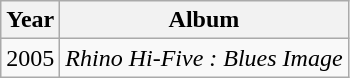<table class="wikitable">
<tr>
<th>Year</th>
<th>Album</th>
</tr>
<tr>
<td>2005</td>
<td><em>Rhino Hi-Five : Blues Image</em></td>
</tr>
</table>
